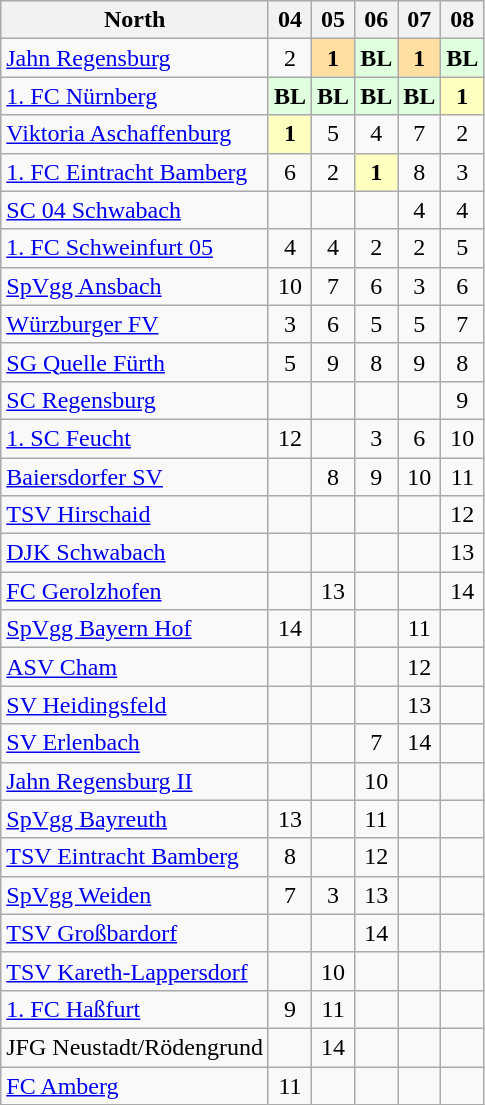<table class="wikitable sortable">
<tr>
<th>North</th>
<th class="unsortable">04</th>
<th class="unsortable">05</th>
<th class="unsortable">06</th>
<th class="unsortable">07</th>
<th class="unsortable">08</th>
</tr>
<tr align="center">
<td align="left"><a href='#'>Jahn Regensburg</a></td>
<td>2</td>
<td style="background:#ffdf9f"><strong>1</strong></td>
<td style="background:#dfffdf"><strong>BL</strong></td>
<td style="background:#ffdf9f"><strong>1</strong></td>
<td style="background:#dfffdf"><strong>BL</strong></td>
</tr>
<tr align="center">
<td align="left"><a href='#'>1. FC Nürnberg</a></td>
<td style="background:#dfffdf"><strong>BL</strong></td>
<td style="background:#dfffdf"><strong>BL</strong></td>
<td style="background:#dfffdf"><strong>BL</strong></td>
<td style="background:#dfffdf"><strong>BL</strong></td>
<td style="background:#ffffbf"><strong>1</strong></td>
</tr>
<tr align="center">
<td align="left"><a href='#'>Viktoria Aschaffenburg</a></td>
<td style="background:#ffffbf"><strong>1</strong></td>
<td>5</td>
<td>4</td>
<td>7</td>
<td>2</td>
</tr>
<tr align="center">
<td align="left"><a href='#'>1. FC Eintracht Bamberg</a></td>
<td>6</td>
<td>2</td>
<td style="background:#ffffbf"><strong>1</strong></td>
<td>8</td>
<td>3</td>
</tr>
<tr align="center">
<td align="left"><a href='#'>SC 04 Schwabach</a></td>
<td></td>
<td></td>
<td></td>
<td>4</td>
<td>4</td>
</tr>
<tr align="center">
<td align="left"><a href='#'>1. FC Schweinfurt 05</a></td>
<td>4</td>
<td>4</td>
<td>2</td>
<td>2</td>
<td>5</td>
</tr>
<tr align="center">
<td align="left"><a href='#'>SpVgg Ansbach</a></td>
<td>10</td>
<td>7</td>
<td>6</td>
<td>3</td>
<td>6</td>
</tr>
<tr align="center">
<td align="left"><a href='#'>Würzburger FV</a></td>
<td>3</td>
<td>6</td>
<td>5</td>
<td>5</td>
<td>7</td>
</tr>
<tr align="center">
<td align="left"><a href='#'>SG Quelle Fürth</a></td>
<td>5</td>
<td>9</td>
<td>8</td>
<td>9</td>
<td>8</td>
</tr>
<tr align="center">
<td align="left"><a href='#'>SC Regensburg</a></td>
<td></td>
<td></td>
<td></td>
<td></td>
<td>9</td>
</tr>
<tr align="center">
<td align="left"><a href='#'>1. SC Feucht</a></td>
<td>12</td>
<td></td>
<td>3</td>
<td>6</td>
<td>10</td>
</tr>
<tr align="center">
<td align="left"><a href='#'>Baiersdorfer SV</a></td>
<td></td>
<td>8</td>
<td>9</td>
<td>10</td>
<td>11</td>
</tr>
<tr align="center">
<td align="left"><a href='#'>TSV Hirschaid</a></td>
<td></td>
<td></td>
<td></td>
<td></td>
<td>12</td>
</tr>
<tr align="center">
<td align="left"><a href='#'>DJK Schwabach</a></td>
<td></td>
<td></td>
<td></td>
<td></td>
<td>13</td>
</tr>
<tr align="center">
<td align="left"><a href='#'>FC Gerolzhofen</a></td>
<td></td>
<td>13</td>
<td></td>
<td></td>
<td>14</td>
</tr>
<tr align="center">
<td align="left"><a href='#'>SpVgg Bayern Hof</a></td>
<td>14</td>
<td></td>
<td></td>
<td>11</td>
<td></td>
</tr>
<tr align="center">
<td align="left"><a href='#'>ASV Cham</a></td>
<td></td>
<td></td>
<td></td>
<td>12</td>
<td></td>
</tr>
<tr align="center">
<td align="left"><a href='#'>SV Heidingsfeld</a></td>
<td></td>
<td></td>
<td></td>
<td>13</td>
<td></td>
</tr>
<tr align="center">
<td align="left"><a href='#'>SV Erlenbach</a></td>
<td></td>
<td></td>
<td>7</td>
<td>14</td>
<td></td>
</tr>
<tr align="center">
<td align="left"><a href='#'>Jahn Regensburg II</a></td>
<td></td>
<td></td>
<td>10</td>
<td></td>
<td></td>
</tr>
<tr align="center">
<td align="left"><a href='#'>SpVgg Bayreuth</a></td>
<td>13</td>
<td></td>
<td>11</td>
<td></td>
<td></td>
</tr>
<tr align="center">
<td align="left"><a href='#'>TSV Eintracht Bamberg</a></td>
<td>8</td>
<td></td>
<td>12</td>
<td></td>
<td></td>
</tr>
<tr align="center">
<td align="left"><a href='#'>SpVgg Weiden</a></td>
<td>7</td>
<td>3</td>
<td>13</td>
<td></td>
<td></td>
</tr>
<tr align="center">
<td align="left"><a href='#'>TSV Großbardorf</a></td>
<td></td>
<td></td>
<td>14</td>
<td></td>
<td></td>
</tr>
<tr align="center">
<td align="left"><a href='#'>TSV Kareth-Lappersdorf</a></td>
<td></td>
<td>10</td>
<td></td>
<td></td>
<td></td>
</tr>
<tr align="center">
<td align="left"><a href='#'>1. FC Haßfurt</a></td>
<td>9</td>
<td>11</td>
<td></td>
<td></td>
<td></td>
</tr>
<tr align="center">
<td align="left">JFG Neustadt/Rödengrund</td>
<td></td>
<td>14</td>
<td></td>
<td></td>
<td></td>
</tr>
<tr align="center">
<td align="left"><a href='#'>FC Amberg</a></td>
<td>11</td>
<td></td>
<td></td>
<td></td>
<td></td>
</tr>
</table>
